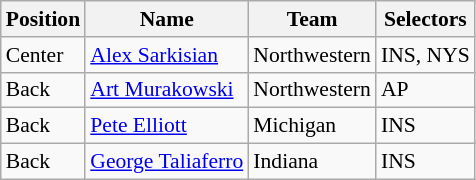<table class="wikitable" style="font-size: 90%">
<tr>
<th>Position</th>
<th>Name</th>
<th>Team</th>
<th>Selectors</th>
</tr>
<tr>
<td>Center</td>
<td><a href='#'>Alex Sarkisian</a></td>
<td>Northwestern</td>
<td>INS, NYS</td>
</tr>
<tr>
<td>Back</td>
<td><a href='#'>Art Murakowski</a></td>
<td>Northwestern</td>
<td>AP</td>
</tr>
<tr>
<td>Back</td>
<td><a href='#'>Pete Elliott</a></td>
<td>Michigan</td>
<td>INS</td>
</tr>
<tr>
<td>Back</td>
<td><a href='#'>George Taliaferro</a></td>
<td>Indiana</td>
<td>INS</td>
</tr>
</table>
